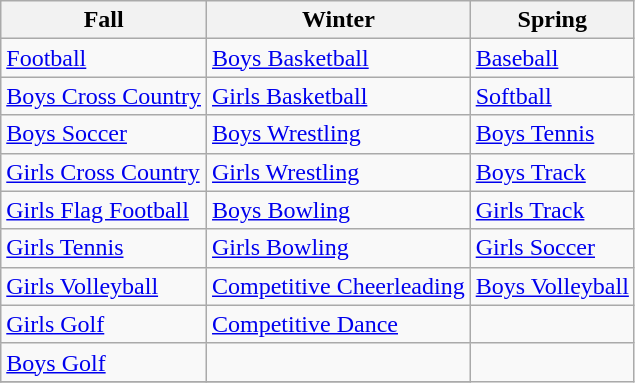<table class="wikitable">
<tr>
<th>Fall</th>
<th>Winter</th>
<th>Spring</th>
</tr>
<tr>
<td><a href='#'>Football</a></td>
<td><a href='#'>Boys Basketball</a></td>
<td><a href='#'>Baseball</a></td>
</tr>
<tr>
<td><a href='#'>Boys Cross Country</a></td>
<td><a href='#'>Girls Basketball</a></td>
<td><a href='#'>Softball</a></td>
</tr>
<tr>
<td><a href='#'>Boys Soccer</a></td>
<td><a href='#'>Boys Wrestling</a></td>
<td><a href='#'>Boys Tennis</a></td>
</tr>
<tr>
<td><a href='#'>Girls Cross Country</a></td>
<td><a href='#'>Girls Wrestling</a></td>
<td><a href='#'>Boys Track</a></td>
</tr>
<tr>
<td><a href='#'>Girls Flag Football</a></td>
<td><a href='#'>Boys Bowling</a></td>
<td><a href='#'>Girls Track</a></td>
</tr>
<tr>
<td><a href='#'>Girls Tennis</a></td>
<td><a href='#'>Girls Bowling</a></td>
<td><a href='#'>Girls Soccer</a></td>
</tr>
<tr>
<td><a href='#'>Girls Volleyball</a></td>
<td><a href='#'>Competitive Cheerleading</a></td>
<td><a href='#'>Boys Volleyball</a></td>
</tr>
<tr>
<td><a href='#'>Girls Golf</a></td>
<td><a href='#'>Competitive Dance</a></td>
<td></td>
</tr>
<tr>
<td><a href='#'>Boys Golf</a></td>
<td></td>
</tr>
<tr>
</tr>
</table>
